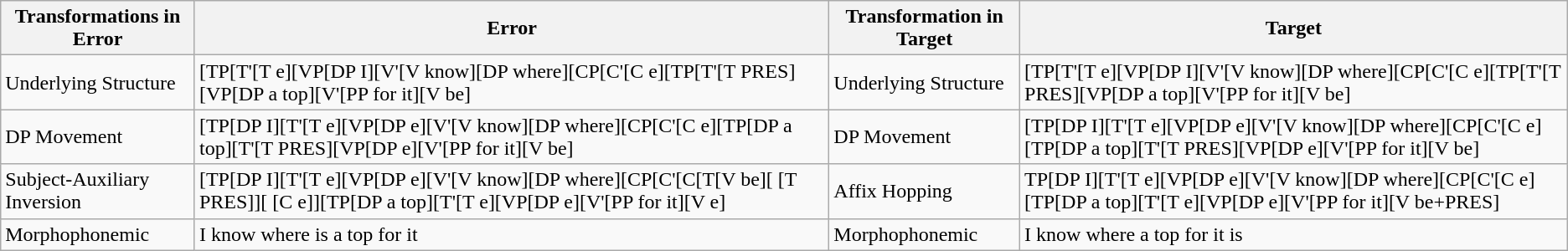<table class="wikitable">
<tr>
<th>Transformations in Error</th>
<th>Error</th>
<th>Transformation in Target</th>
<th>Target</th>
</tr>
<tr>
<td>Underlying Structure</td>
<td>[TP[T'[T e][VP[DP I][V'[V know][DP where][CP[C'[C e][TP[T'[T PRES][VP[DP a top][V'[PP for it][V be]</td>
<td>Underlying Structure</td>
<td>[TP[T'[T e][VP[DP I][V'[V know][DP where][CP[C'[C e][TP[T'[T PRES][VP[DP a top][V'[PP for it][V be]</td>
</tr>
<tr>
<td>DP Movement</td>
<td>[TP[DP I][T'[T e][VP[DP e][V'[V know][DP where][CP[C'[C e][TP[DP a top][T'[T PRES][VP[DP e][V'[PP for it][V be]</td>
<td>DP Movement</td>
<td>[TP[DP I][T'[T e][VP[DP e][V'[V know][DP where][CP[C'[C e][TP[DP a top][T'[T PRES][VP[DP e][V'[PP for it][V be]</td>
</tr>
<tr>
<td>Subject-Auxiliary Inversion</td>
<td>[TP[DP I][T'[T e][VP[DP e][V'[V know][DP where][CP[C'[C[T[V be][ [T PRES]][ [C e]][TP[DP a top][T'[T e][VP[DP e][V'[PP for it][V e]</td>
<td>Affix Hopping</td>
<td>TP[DP I][T'[T e][VP[DP e][V'[V know][DP where][CP[C'[C e][TP[DP a top][T'[T e][VP[DP e][V'[PP for it][V be+PRES]</td>
</tr>
<tr>
<td>Morphophonemic</td>
<td>I know where is a top for it</td>
<td>Morphophonemic</td>
<td>I know where a top for it is</td>
</tr>
</table>
